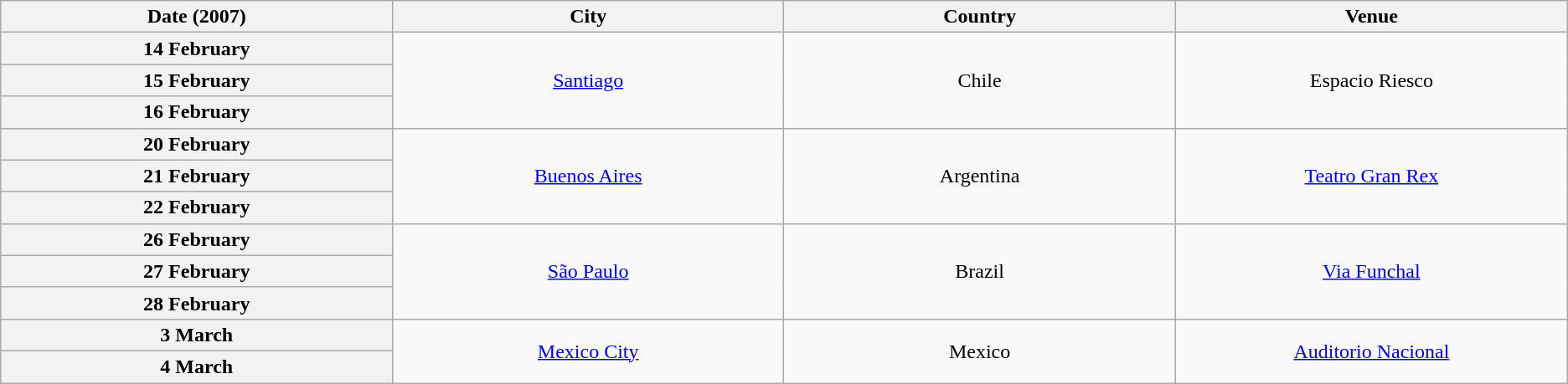<table class="wikitable plainrowheaders" style="text-align:center;">
<tr>
<th scope="col" style="width:20.4em;">Date (2007)</th>
<th scope="col" style="width:20.4em;">City</th>
<th scope="col" style="width:20.4em;">Country</th>
<th scope="col" style="width:20.4em;">Venue</th>
</tr>
<tr>
<th scope="row" style="text-align:center;">14 February</th>
<td rowspan="3"><a href='#'>Santiago</a></td>
<td rowspan="3">Chile</td>
<td rowspan="3">Espacio Riesco</td>
</tr>
<tr>
<th scope="row" style="text-align:center;">15 February</th>
</tr>
<tr>
<th scope="row" style="text-align:center;">16 February</th>
</tr>
<tr>
<th scope="row" style="text-align:center;">20 February</th>
<td rowspan="3"><a href='#'>Buenos Aires</a></td>
<td rowspan="3">Argentina</td>
<td rowspan="3"><a href='#'>Teatro Gran Rex</a></td>
</tr>
<tr>
<th scope="row" style="text-align:center;">21 February</th>
</tr>
<tr>
<th scope="row" style="text-align:center;">22 February</th>
</tr>
<tr>
<th scope="row" style="text-align:center;">26 February</th>
<td rowspan="3"><a href='#'>São Paulo</a></td>
<td rowspan="3">Brazil</td>
<td rowspan="3"><a href='#'>Via Funchal</a></td>
</tr>
<tr>
<th scope="row" style="text-align:center;">27 February</th>
</tr>
<tr>
<th scope="row" style="text-align:center;">28 February</th>
</tr>
<tr>
<th scope="row" style="text-align:center;">3 March</th>
<td rowspan="2"><a href='#'>Mexico City</a></td>
<td rowspan="2">Mexico</td>
<td rowspan="2"><a href='#'>Auditorio Nacional</a></td>
</tr>
<tr>
<th scope="row" style="text-align:center;">4 March</th>
</tr>
</table>
